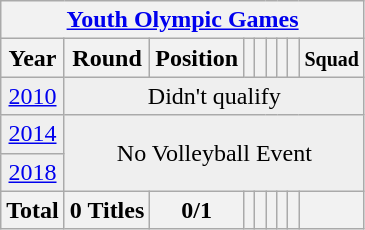<table class="wikitable" style="text-align: center;">
<tr>
<th colspan=9><a href='#'>Youth Olympic Games</a></th>
</tr>
<tr>
<th>Year</th>
<th>Round</th>
<th>Position</th>
<th></th>
<th></th>
<th></th>
<th></th>
<th></th>
<th><small>Squad</small></th>
</tr>
<tr bgcolor="efefef">
<td> <a href='#'>2010</a></td>
<td colspan=9>Didn't qualify</td>
</tr>
<tr bgcolor="efefef">
<td> <a href='#'>2014</a></td>
<td colspan=9 rowspan=2 align=center>No Volleyball Event</td>
</tr>
<tr bgcolor="efefef">
<td> <a href='#'>2018</a></td>
</tr>
<tr>
<th>Total</th>
<th>0 Titles</th>
<th>0/1</th>
<th></th>
<th></th>
<th></th>
<th></th>
<th></th>
<th></th>
</tr>
</table>
